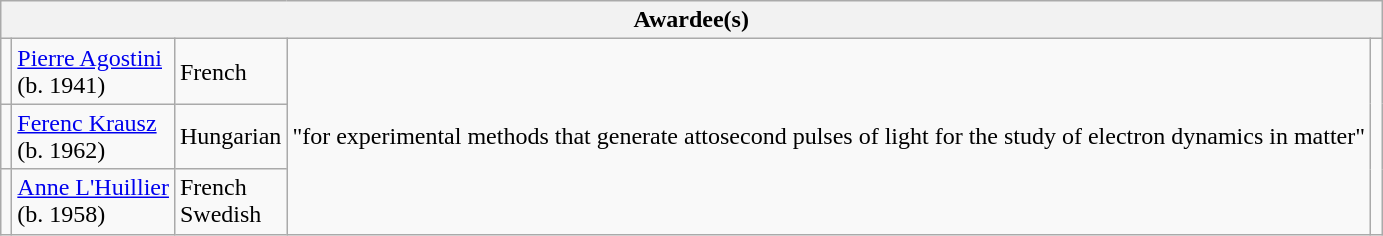<table class="wikitable">
<tr>
<th colspan="5">Awardee(s)</th>
</tr>
<tr>
<td></td>
<td><a href='#'>Pierre Agostini</a><br>(b. 1941)</td>
<td> French</td>
<td rowspan="3">"for experimental methods that generate attosecond pulses of light for the study of electron dynamics in matter"</td>
<td rowspan="3"></td>
</tr>
<tr>
<td></td>
<td><a href='#'>Ferenc Krausz</a><br>(b. 1962)</td>
<td> Hungarian</td>
</tr>
<tr>
<td></td>
<td><a href='#'>Anne L'Huillier</a><br>(b. 1958)</td>
<td> French<br> Swedish</td>
</tr>
</table>
